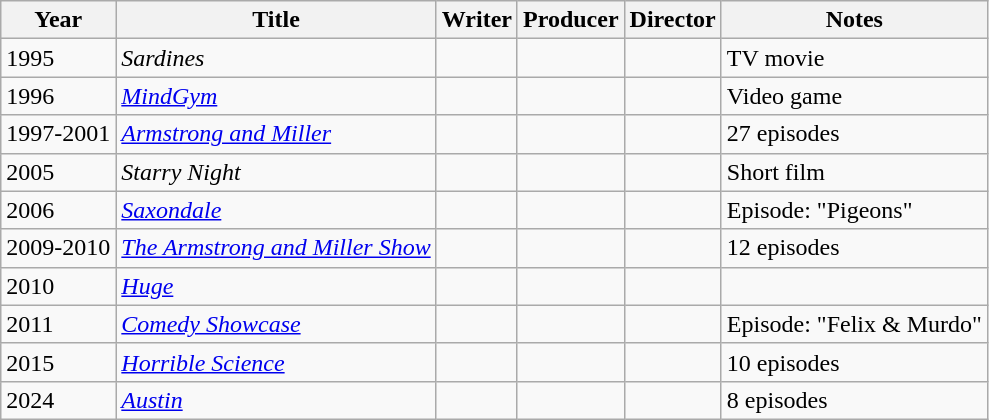<table class="wikitable">
<tr>
<th>Year</th>
<th>Title</th>
<th>Writer</th>
<th>Producer</th>
<th>Director</th>
<th>Notes</th>
</tr>
<tr>
<td>1995</td>
<td><em>Sardines</em></td>
<td></td>
<td></td>
<td></td>
<td>TV movie</td>
</tr>
<tr>
<td>1996</td>
<td><em><a href='#'>MindGym</a></em></td>
<td></td>
<td></td>
<td></td>
<td>Video game</td>
</tr>
<tr>
<td>1997-2001</td>
<td><em><a href='#'>Armstrong and Miller</a></em></td>
<td></td>
<td></td>
<td></td>
<td>27 episodes</td>
</tr>
<tr>
<td>2005</td>
<td><em>Starry Night</em></td>
<td></td>
<td></td>
<td></td>
<td>Short film</td>
</tr>
<tr>
<td>2006</td>
<td><em><a href='#'>Saxondale</a></em></td>
<td></td>
<td></td>
<td></td>
<td>Episode: "Pigeons"</td>
</tr>
<tr>
<td>2009-2010</td>
<td><em><a href='#'>The Armstrong and Miller Show</a></em></td>
<td></td>
<td></td>
<td></td>
<td>12 episodes</td>
</tr>
<tr>
<td>2010</td>
<td><em><a href='#'>Huge</a></em></td>
<td></td>
<td></td>
<td></td>
<td></td>
</tr>
<tr>
<td>2011</td>
<td><em><a href='#'>Comedy Showcase</a></em></td>
<td></td>
<td></td>
<td></td>
<td>Episode: "Felix & Murdo"</td>
</tr>
<tr>
<td>2015</td>
<td><em><a href='#'>Horrible Science</a></em></td>
<td></td>
<td></td>
<td></td>
<td>10 episodes</td>
</tr>
<tr>
<td>2024</td>
<td><em><a href='#'>Austin</a></em></td>
<td></td>
<td></td>
<td></td>
<td>8 episodes</td>
</tr>
</table>
